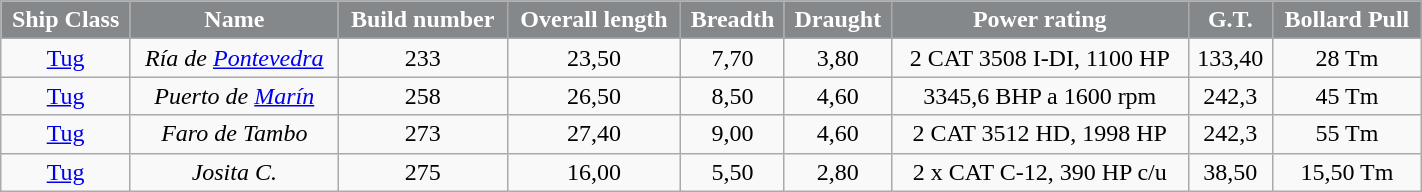<table class="wikitable" align="center" border="1" style="width:75%; height:80px">
<tr align="center" style="background:#84888B; color:White">
<td><strong>Ship Class</strong></td>
<td><strong>Name</strong></td>
<td><strong>Build number</strong></td>
<td><strong>Overall length</strong></td>
<td><strong>Breadth</strong></td>
<td><strong>Draught</strong></td>
<td><strong>Power rating</strong></td>
<td><strong>G.T.</strong></td>
<td><strong>Bollard Pull</strong></td>
</tr>
<tr align="center">
<td><a href='#'>Tug</a></td>
<td><em>Ría de <a href='#'>Pontevedra</a></em></td>
<td>233</td>
<td>23,50</td>
<td>7,70</td>
<td>3,80</td>
<td>2 CAT 3508 I-DI, 1100 HP</td>
<td>133,40</td>
<td>28 Tm</td>
</tr>
<tr align="center">
<td><a href='#'>Tug</a></td>
<td><em>Puerto de <a href='#'>Marín</a></em></td>
<td>258</td>
<td>26,50</td>
<td>8,50</td>
<td>4,60</td>
<td>3345,6 BHP a 1600 rpm</td>
<td>242,3</td>
<td>45 Tm</td>
</tr>
<tr align="center">
<td><a href='#'>Tug</a></td>
<td><em>Faro de Tambo</em></td>
<td>273</td>
<td>27,40</td>
<td>9,00</td>
<td>4,60</td>
<td>2 CAT 3512 HD, 1998 HP</td>
<td>242,3</td>
<td>55 Tm</td>
</tr>
<tr align="center">
<td><a href='#'>Tug</a></td>
<td><em>Josita C.</em></td>
<td>275</td>
<td>16,00</td>
<td>5,50</td>
<td>2,80</td>
<td>2 x CAT C-12, 390 HP c/u</td>
<td>38,50</td>
<td>15,50 Tm</td>
</tr>
</table>
